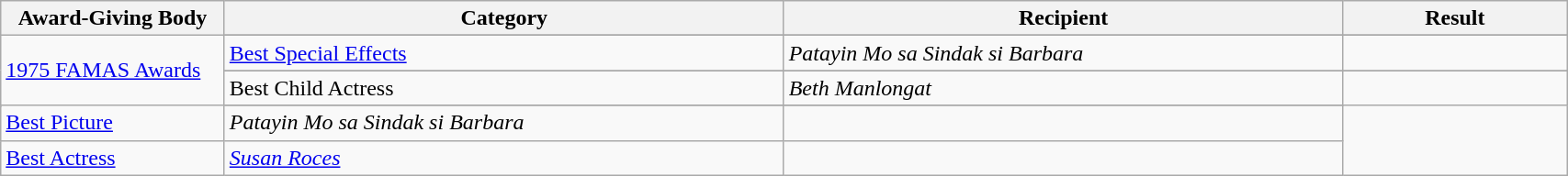<table | width="90%" class="wikitable sortable">
<tr>
<th width="10%">Award-Giving Body</th>
<th width="25%">Category</th>
<th width="25%">Recipient</th>
<th width="10%">Result</th>
</tr>
<tr>
<td rowspan=5><a href='#'>1975 FAMAS Awards</a></td>
</tr>
<tr>
<td><a href='#'>Best Special Effects</a></td>
<td><em>Patayin Mo sa Sindak si Barbara</em></td>
<td></td>
</tr>
<tr>
</tr>
<tr>
<td>Best Child Actress</td>
<td><em>Beth Manlongat</em></td>
<td></td>
</tr>
<tr>
</tr>
<tr>
<td><a href='#'>Best Picture</a></td>
<td><em>Patayin Mo sa Sindak si Barbara</em></td>
<td></td>
</tr>
<tr>
<td><a href='#'>Best Actress</a></td>
<td><em><a href='#'>Susan Roces</a></em></td>
<td></td>
</tr>
</table>
